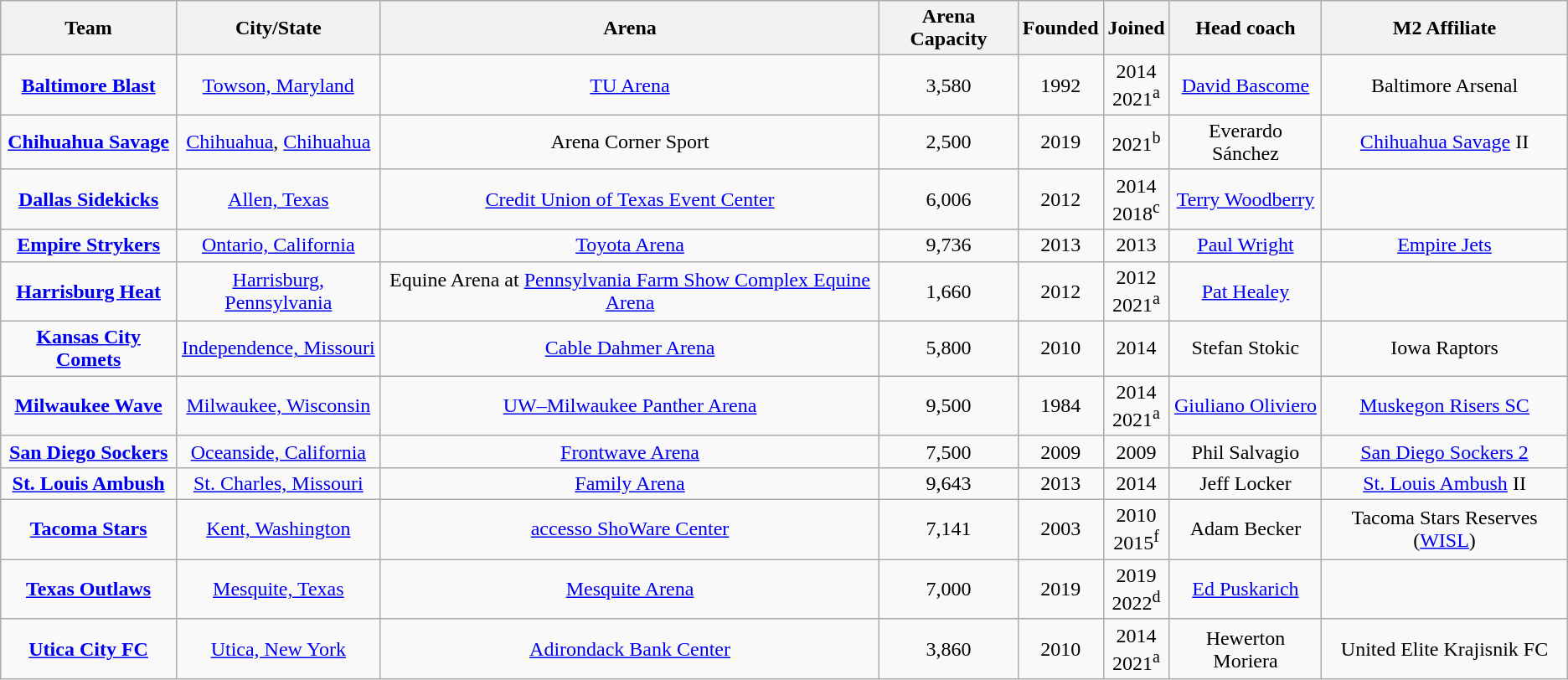<table class="wikitable" style="text-align:center">
<tr>
<th scope="col">Team</th>
<th scope="col">City/State</th>
<th scope="col">Arena</th>
<th scope="col">Arena Capacity</th>
<th scope="col">Founded</th>
<th scope="col">Joined</th>
<th scope="col">Head coach</th>
<th scope="col">M2 Affiliate</th>
</tr>
<tr>
<td><strong><a href='#'>Baltimore Blast</a></strong></td>
<td><a href='#'>Towson, Maryland</a></td>
<td><a href='#'>TU Arena</a></td>
<td>3,580</td>
<td>1992</td>
<td>2014<br>2021<sup>a</sup></td>
<td><a href='#'>David Bascome</a></td>
<td>Baltimore Arsenal</td>
</tr>
<tr>
<td scope="row"><strong><a href='#'>Chihuahua Savage</a></strong></td>
<td><a href='#'>Chihuahua</a>, <a href='#'>Chihuahua</a></td>
<td>Arena Corner Sport</td>
<td>2,500</td>
<td>2019</td>
<td>2021<sup>b</sup></td>
<td>Everardo Sánchez</td>
<td><a href='#'>Chihuahua Savage</a> II</td>
</tr>
<tr>
<td scope="row"><strong><a href='#'>Dallas Sidekicks</a></strong></td>
<td><a href='#'>Allen, Texas</a></td>
<td><a href='#'>Credit Union of Texas Event Center</a></td>
<td>6,006</td>
<td>2012</td>
<td>2014<br>2018<sup>c</sup></td>
<td><a href='#'>Terry Woodberry</a></td>
<td></td>
</tr>
<tr>
<td scope="row"><strong><a href='#'>Empire Strykers</a></strong></td>
<td><a href='#'>Ontario, California</a></td>
<td><a href='#'>Toyota Arena</a></td>
<td>9,736</td>
<td>2013</td>
<td>2013</td>
<td><a href='#'>Paul Wright</a></td>
<td><a href='#'>Empire Jets</a></td>
</tr>
<tr>
<td scope="row"><strong><a href='#'>Harrisburg Heat</a></strong></td>
<td><a href='#'>Harrisburg, Pennsylvania</a></td>
<td>Equine Arena at <a href='#'>Pennsylvania Farm Show Complex Equine Arena</a></td>
<td>1,660</td>
<td>2012</td>
<td>2012<br>2021<sup>a</sup></td>
<td><a href='#'>Pat Healey</a></td>
<td></td>
</tr>
<tr>
<td scope="row"><strong><a href='#'>Kansas City Comets</a></strong></td>
<td><a href='#'>Independence, Missouri</a></td>
<td><a href='#'>Cable Dahmer Arena</a></td>
<td>5,800</td>
<td>2010</td>
<td>2014</td>
<td>Stefan Stokic</td>
<td>Iowa Raptors</td>
</tr>
<tr>
<td scope="row"><strong><a href='#'>Milwaukee Wave</a></strong></td>
<td><a href='#'>Milwaukee, Wisconsin</a></td>
<td><a href='#'>UW–Milwaukee Panther Arena</a></td>
<td>9,500</td>
<td>1984</td>
<td>2014<br>2021<sup>a</sup></td>
<td><a href='#'>Giuliano Oliviero</a></td>
<td><a href='#'>Muskegon Risers SC</a></td>
</tr>
<tr>
<td scope="row"><strong><a href='#'>San Diego Sockers</a></strong></td>
<td><a href='#'>Oceanside, California</a></td>
<td><a href='#'>Frontwave Arena</a></td>
<td>7,500</td>
<td>2009</td>
<td>2009</td>
<td>Phil Salvagio</td>
<td><a href='#'>San Diego Sockers 2</a></td>
</tr>
<tr>
<td scope="row"><strong><a href='#'>St. Louis Ambush</a></strong></td>
<td><a href='#'>St. Charles, Missouri</a></td>
<td><a href='#'>Family Arena</a></td>
<td>9,643</td>
<td>2013</td>
<td>2014</td>
<td>Jeff Locker</td>
<td><a href='#'>St. Louis Ambush</a> II</td>
</tr>
<tr>
<td scope="row"><strong><a href='#'>Tacoma Stars</a></strong></td>
<td><a href='#'>Kent, Washington</a></td>
<td><a href='#'>accesso ShoWare Center</a></td>
<td>7,141</td>
<td>2003</td>
<td>2010<br>2015<sup>f</sup></td>
<td>Adam Becker</td>
<td>Tacoma Stars Reserves (<a href='#'>WISL</a>)</td>
</tr>
<tr>
<td scope="row"><strong><a href='#'>Texas Outlaws</a></strong></td>
<td><a href='#'>Mesquite, Texas</a></td>
<td><a href='#'>Mesquite Arena</a></td>
<td>7,000</td>
<td>2019</td>
<td>2019<br>2022<sup>d</sup></td>
<td><a href='#'>Ed Puskarich</a></td>
<td></td>
</tr>
<tr>
<td scope="row"><strong><a href='#'>Utica City FC</a></strong></td>
<td><a href='#'>Utica, New York</a></td>
<td><a href='#'>Adirondack Bank Center</a></td>
<td>3,860</td>
<td>2010</td>
<td>2014<br>2021<sup>a</sup></td>
<td>Hewerton Moriera</td>
<td>United Elite Krajisnik FC</td>
</tr>
</table>
